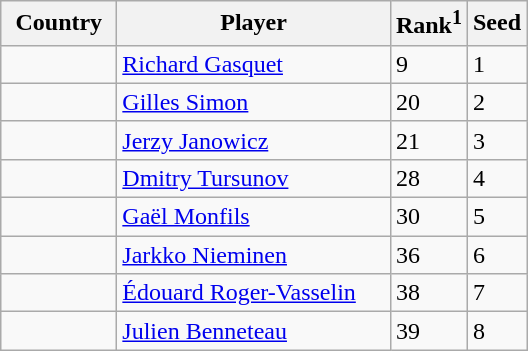<table class="sortable wikitable">
<tr>
<th width="70">Country</th>
<th width="175">Player</th>
<th>Rank<sup>1</sup></th>
<th>Seed</th>
</tr>
<tr>
<td></td>
<td><a href='#'>Richard Gasquet</a></td>
<td>9</td>
<td>1</td>
</tr>
<tr>
<td></td>
<td><a href='#'>Gilles Simon</a></td>
<td>20</td>
<td>2</td>
</tr>
<tr>
<td></td>
<td><a href='#'>Jerzy Janowicz</a></td>
<td>21</td>
<td>3</td>
</tr>
<tr>
<td></td>
<td><a href='#'>Dmitry Tursunov</a></td>
<td>28</td>
<td>4</td>
</tr>
<tr>
<td></td>
<td><a href='#'>Gaël Monfils</a></td>
<td>30</td>
<td>5</td>
</tr>
<tr>
<td></td>
<td><a href='#'>Jarkko Nieminen</a></td>
<td>36</td>
<td>6</td>
</tr>
<tr>
<td></td>
<td><a href='#'>Édouard Roger-Vasselin</a></td>
<td>38</td>
<td>7</td>
</tr>
<tr>
<td></td>
<td><a href='#'>Julien Benneteau</a></td>
<td>39</td>
<td>8</td>
</tr>
</table>
